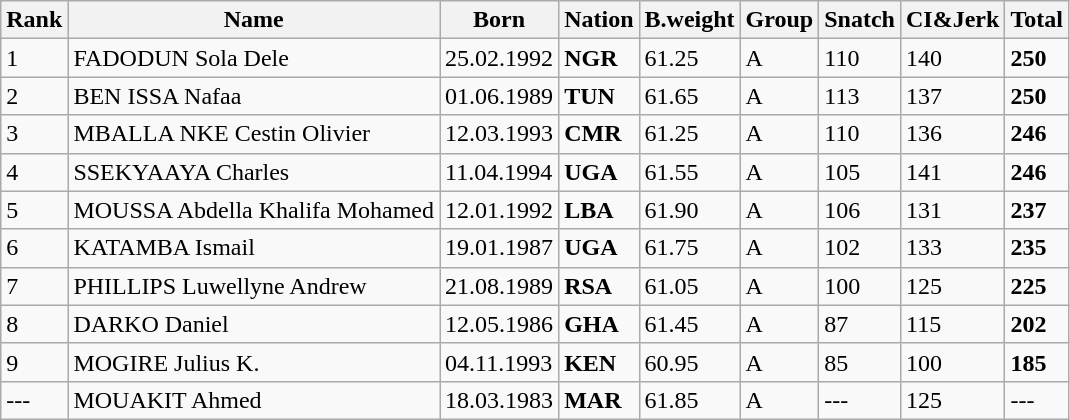<table class="wikitable">
<tr>
<th>Rank</th>
<th>Name</th>
<th>Born</th>
<th>Nation</th>
<th>B.weight</th>
<th>Group</th>
<th>Snatch</th>
<th>CI&Jerk</th>
<th>Total</th>
</tr>
<tr>
<td>1</td>
<td>FADODUN Sola Dele</td>
<td>25.02.1992</td>
<td><strong>NGR</strong></td>
<td>61.25</td>
<td>A</td>
<td>110</td>
<td>140</td>
<td><strong>250</strong></td>
</tr>
<tr>
<td>2</td>
<td>BEN ISSA Nafaa</td>
<td>01.06.1989</td>
<td><strong>TUN</strong></td>
<td>61.65</td>
<td>A</td>
<td>113</td>
<td>137</td>
<td><strong>250</strong></td>
</tr>
<tr>
<td>3</td>
<td>MBALLA NKE Cestin Olivier</td>
<td>12.03.1993</td>
<td><strong>CMR</strong></td>
<td>61.25</td>
<td>A</td>
<td>110</td>
<td>136</td>
<td><strong>246</strong></td>
</tr>
<tr>
<td>4</td>
<td>SSEKYAAYA Charles</td>
<td>11.04.1994</td>
<td><strong>UGA</strong></td>
<td>61.55</td>
<td>A</td>
<td>105</td>
<td>141</td>
<td><strong>246</strong></td>
</tr>
<tr>
<td>5</td>
<td>MOUSSA Abdella Khalifa Mohamed</td>
<td>12.01.1992</td>
<td><strong>LBA</strong></td>
<td>61.90</td>
<td>A</td>
<td>106</td>
<td>131</td>
<td><strong>237</strong></td>
</tr>
<tr>
<td>6</td>
<td>KATAMBA Ismail</td>
<td>19.01.1987</td>
<td><strong>UGA</strong></td>
<td>61.75</td>
<td>A</td>
<td>102</td>
<td>133</td>
<td><strong>235</strong></td>
</tr>
<tr>
<td>7</td>
<td>PHILLIPS Luwellyne Andrew</td>
<td>21.08.1989</td>
<td><strong>RSA</strong></td>
<td>61.05</td>
<td>A</td>
<td>100</td>
<td>125</td>
<td><strong>225</strong></td>
</tr>
<tr>
<td>8</td>
<td>DARKO Daniel</td>
<td>12.05.1986</td>
<td><strong>GHA</strong></td>
<td>61.45</td>
<td>A</td>
<td>87</td>
<td>115</td>
<td><strong>202</strong></td>
</tr>
<tr>
<td>9</td>
<td>MOGIRE Julius K.</td>
<td>04.11.1993</td>
<td><strong>KEN</strong></td>
<td>60.95</td>
<td>A</td>
<td>85</td>
<td>100</td>
<td><strong>185</strong></td>
</tr>
<tr>
<td>---</td>
<td>MOUAKIT Ahmed</td>
<td>18.03.1983</td>
<td><strong>MAR</strong></td>
<td>61.85</td>
<td>A</td>
<td>---</td>
<td>125</td>
<td>---</td>
</tr>
</table>
